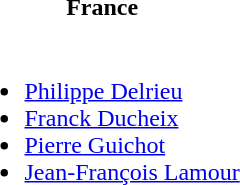<table>
<tr>
<th>France</th>
</tr>
<tr>
<td><br><ul><li><a href='#'>Philippe Delrieu</a></li><li><a href='#'>Franck Ducheix</a></li><li><a href='#'>Pierre Guichot</a></li><li><a href='#'>Jean-François Lamour</a></li></ul></td>
</tr>
</table>
